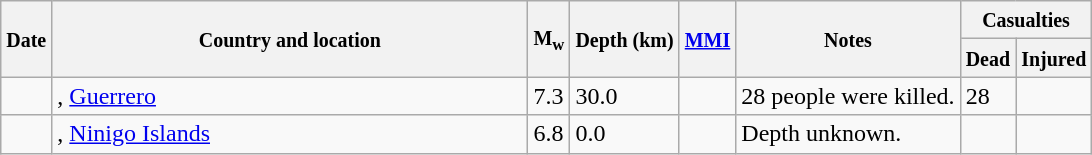<table class="wikitable sortable sort-under" style="border:1px black; margin-left:1em;">
<tr>
<th rowspan="2"><small>Date</small></th>
<th rowspan="2" style="width: 310px"><small>Country and location</small></th>
<th rowspan="2"><small>M<sub>w</sub></small></th>
<th rowspan="2"><small>Depth (km)</small></th>
<th rowspan="2"><small><a href='#'>MMI</a></small></th>
<th rowspan="2" class="unsortable"><small>Notes</small></th>
<th colspan="2"><small>Casualties</small></th>
</tr>
<tr>
<th><small>Dead</small></th>
<th><small>Injured</small></th>
</tr>
<tr>
<td></td>
<td>, <a href='#'>Guerrero</a></td>
<td>7.3</td>
<td>30.0</td>
<td></td>
<td>28 people were killed.</td>
<td>28</td>
<td></td>
</tr>
<tr>
<td></td>
<td>, <a href='#'>Ninigo Islands</a></td>
<td>6.8</td>
<td>0.0</td>
<td></td>
<td>Depth unknown.</td>
<td></td>
<td></td>
</tr>
</table>
